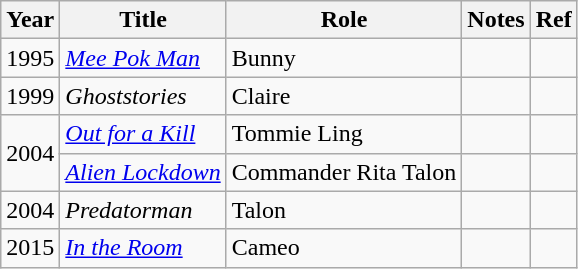<table class="wikitable sortable">
<tr>
<th>Year</th>
<th>Title</th>
<th>Role</th>
<th>Notes</th>
<th>Ref</th>
</tr>
<tr>
<td>1995</td>
<td><em><a href='#'>Mee Pok Man</a></em></td>
<td>Bunny</td>
<td></td>
<td></td>
</tr>
<tr>
<td>1999</td>
<td><em>Ghoststories</em></td>
<td>Claire</td>
<td></td>
<td></td>
</tr>
<tr>
<td rowspan="2">2004</td>
<td><em><a href='#'>Out for a Kill</a></em></td>
<td>Tommie Ling</td>
<td></td>
<td></td>
</tr>
<tr>
<td><em><a href='#'>Alien Lockdown</a></em></td>
<td>Commander Rita Talon</td>
<td></td>
<td></td>
</tr>
<tr>
<td>2004</td>
<td><em>Predatorman</em></td>
<td>Talon</td>
<td></td>
<td></td>
</tr>
<tr>
<td>2015</td>
<td><em><a href='#'>In the Room</a></em></td>
<td>Cameo</td>
<td></td>
<td></td>
</tr>
</table>
